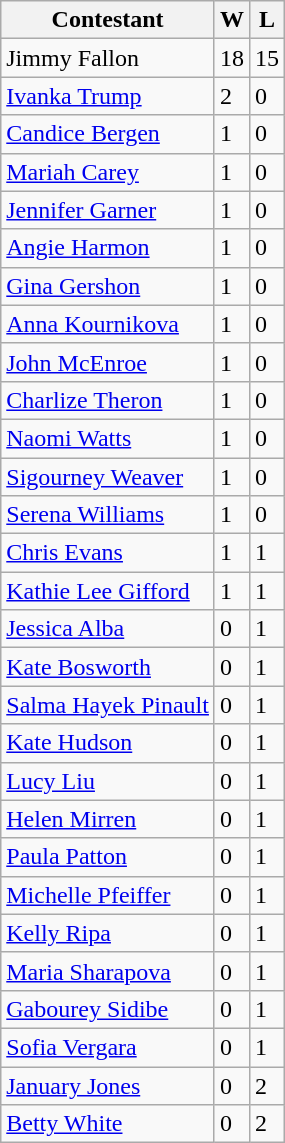<table class="wikitable">
<tr>
<th>Contestant</th>
<th>W</th>
<th>L</th>
</tr>
<tr>
<td>Jimmy Fallon</td>
<td>18</td>
<td>15</td>
</tr>
<tr>
<td><a href='#'>Ivanka Trump</a></td>
<td>2</td>
<td>0</td>
</tr>
<tr>
<td><a href='#'>Candice Bergen</a></td>
<td>1</td>
<td>0</td>
</tr>
<tr>
<td><a href='#'>Mariah Carey</a></td>
<td>1</td>
<td>0</td>
</tr>
<tr>
<td><a href='#'>Jennifer Garner</a></td>
<td>1</td>
<td>0</td>
</tr>
<tr>
<td><a href='#'>Angie Harmon</a></td>
<td>1</td>
<td>0</td>
</tr>
<tr>
<td><a href='#'>Gina Gershon</a></td>
<td>1</td>
<td>0</td>
</tr>
<tr>
<td><a href='#'>Anna Kournikova</a></td>
<td>1</td>
<td>0</td>
</tr>
<tr>
<td><a href='#'>John McEnroe</a></td>
<td>1</td>
<td>0</td>
</tr>
<tr>
<td><a href='#'>Charlize Theron</a></td>
<td>1</td>
<td>0</td>
</tr>
<tr>
<td><a href='#'>Naomi Watts</a></td>
<td>1</td>
<td>0</td>
</tr>
<tr>
<td><a href='#'>Sigourney Weaver</a></td>
<td>1</td>
<td>0</td>
</tr>
<tr>
<td><a href='#'>Serena Williams</a></td>
<td>1</td>
<td>0</td>
</tr>
<tr>
<td><a href='#'>Chris Evans</a></td>
<td>1</td>
<td>1</td>
</tr>
<tr>
<td><a href='#'>Kathie Lee Gifford</a></td>
<td>1</td>
<td>1</td>
</tr>
<tr>
<td><a href='#'>Jessica Alba</a></td>
<td>0</td>
<td>1</td>
</tr>
<tr>
<td><a href='#'>Kate Bosworth</a></td>
<td>0</td>
<td>1</td>
</tr>
<tr>
<td><a href='#'>Salma Hayek Pinault</a></td>
<td>0</td>
<td>1</td>
</tr>
<tr>
<td><a href='#'>Kate Hudson</a></td>
<td>0</td>
<td>1</td>
</tr>
<tr>
<td><a href='#'>Lucy Liu</a></td>
<td>0</td>
<td>1</td>
</tr>
<tr>
<td><a href='#'>Helen Mirren</a></td>
<td>0</td>
<td>1</td>
</tr>
<tr>
<td><a href='#'>Paula Patton</a></td>
<td>0</td>
<td>1</td>
</tr>
<tr>
<td><a href='#'>Michelle Pfeiffer</a></td>
<td>0</td>
<td>1</td>
</tr>
<tr>
<td><a href='#'>Kelly Ripa</a></td>
<td>0</td>
<td>1</td>
</tr>
<tr>
<td><a href='#'>Maria Sharapova</a></td>
<td>0</td>
<td>1</td>
</tr>
<tr>
<td><a href='#'>Gabourey Sidibe</a></td>
<td>0</td>
<td>1</td>
</tr>
<tr>
<td><a href='#'>Sofia Vergara</a></td>
<td>0</td>
<td>1</td>
</tr>
<tr>
<td><a href='#'>January Jones</a></td>
<td>0</td>
<td>2</td>
</tr>
<tr>
<td><a href='#'>Betty White</a></td>
<td>0</td>
<td>2</td>
</tr>
</table>
